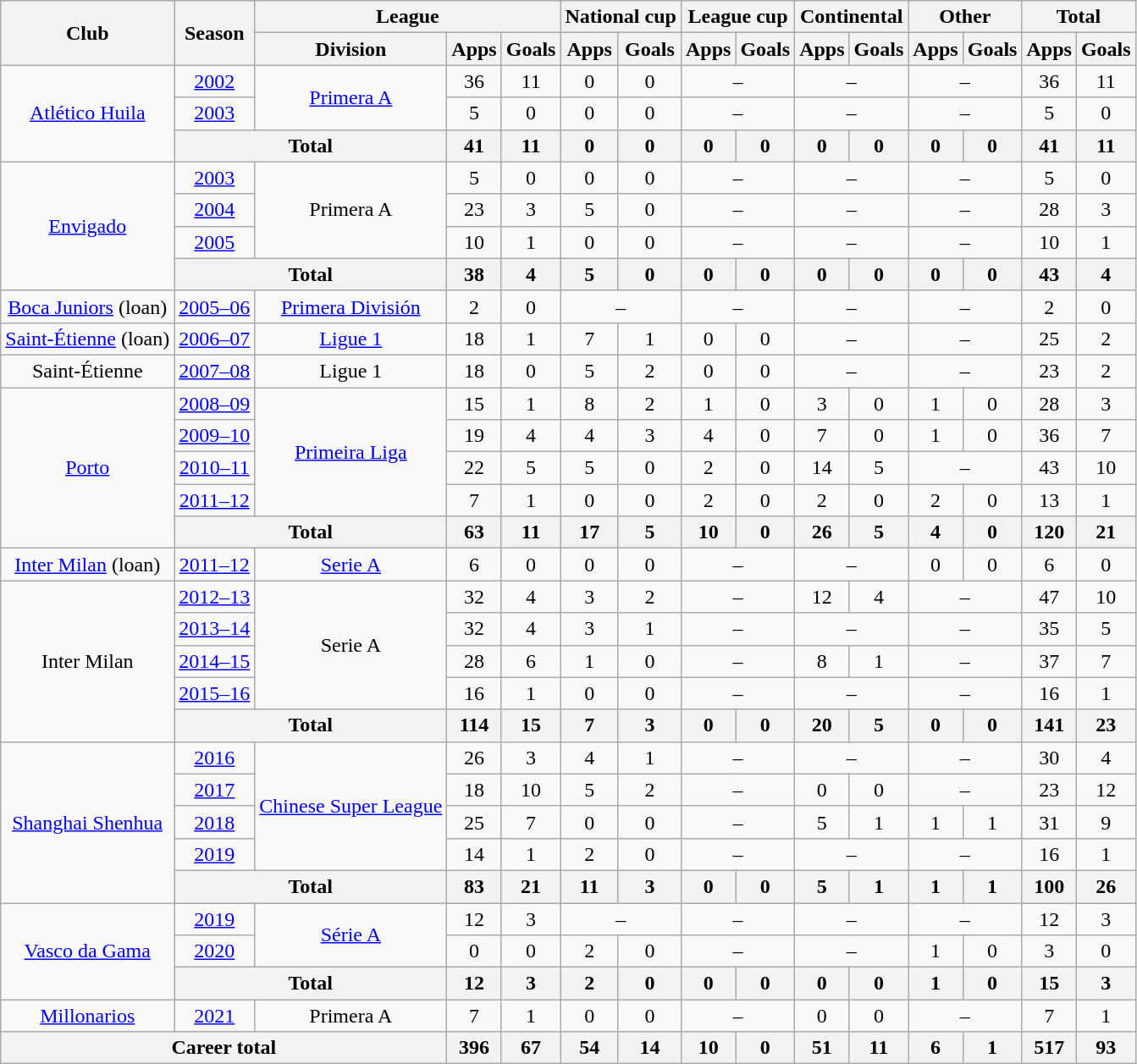<table class="wikitable" style="text-align:center">
<tr>
<th rowspan="2">Club</th>
<th rowspan="2">Season</th>
<th colspan="3">League</th>
<th colspan="2">National cup</th>
<th colspan="2">League cup</th>
<th colspan="2">Continental</th>
<th colspan="2">Other</th>
<th colspan="2">Total</th>
</tr>
<tr>
<th>Division</th>
<th>Apps</th>
<th>Goals</th>
<th>Apps</th>
<th>Goals</th>
<th>Apps</th>
<th>Goals</th>
<th>Apps</th>
<th>Goals</th>
<th>Apps</th>
<th>Goals</th>
<th>Apps</th>
<th>Goals</th>
</tr>
<tr>
<td rowspan="3"><a href='#'>Atlético Huila</a></td>
<td><a href='#'>2002</a></td>
<td rowspan="2"><a href='#'>Primera A</a></td>
<td>36</td>
<td>11</td>
<td>0</td>
<td>0</td>
<td colspan="2">–</td>
<td colspan="2">–</td>
<td colspan="2">–</td>
<td>36</td>
<td>11</td>
</tr>
<tr>
<td><a href='#'>2003</a></td>
<td>5</td>
<td>0</td>
<td>0</td>
<td>0</td>
<td colspan="2">–</td>
<td colspan="2">–</td>
<td colspan="2">–</td>
<td>5</td>
<td>0</td>
</tr>
<tr>
<th colspan="2">Total</th>
<th>41</th>
<th>11</th>
<th>0</th>
<th>0</th>
<th>0</th>
<th>0</th>
<th>0</th>
<th>0</th>
<th>0</th>
<th>0</th>
<th>41</th>
<th>11</th>
</tr>
<tr>
<td rowspan="4"><a href='#'>Envigado</a></td>
<td><a href='#'>2003</a></td>
<td rowspan="3">Primera A</td>
<td>5</td>
<td>0</td>
<td>0</td>
<td>0</td>
<td colspan="2">–</td>
<td colspan="2">–</td>
<td colspan="2">–</td>
<td>5</td>
<td>0</td>
</tr>
<tr>
<td><a href='#'>2004</a></td>
<td>23</td>
<td>3</td>
<td>5</td>
<td>0</td>
<td colspan="2">–</td>
<td colspan="2">–</td>
<td colspan="2">–</td>
<td>28</td>
<td>3</td>
</tr>
<tr>
<td><a href='#'>2005</a></td>
<td>10</td>
<td>1</td>
<td>0</td>
<td>0</td>
<td colspan="2">–</td>
<td colspan="2">–</td>
<td colspan="2">–</td>
<td>10</td>
<td>1</td>
</tr>
<tr>
<th colspan="2">Total</th>
<th>38</th>
<th>4</th>
<th>5</th>
<th>0</th>
<th>0</th>
<th>0</th>
<th>0</th>
<th>0</th>
<th>0</th>
<th>0</th>
<th>43</th>
<th>4</th>
</tr>
<tr>
<td><a href='#'>Boca Juniors</a> (loan)</td>
<td><a href='#'>2005–06</a></td>
<td><a href='#'>Primera División</a></td>
<td>2</td>
<td>0</td>
<td colspan="2">–</td>
<td colspan="2">–</td>
<td colspan="2">–</td>
<td colspan="2">–</td>
<td>2</td>
<td>0</td>
</tr>
<tr>
<td><a href='#'>Saint-Étienne</a> (loan)</td>
<td><a href='#'>2006–07</a></td>
<td><a href='#'>Ligue 1</a></td>
<td>18</td>
<td>1</td>
<td>7</td>
<td>1</td>
<td>0</td>
<td>0</td>
<td colspan="2">–</td>
<td colspan="2">–</td>
<td>25</td>
<td>2</td>
</tr>
<tr>
<td>Saint-Étienne</td>
<td><a href='#'>2007–08</a></td>
<td>Ligue 1</td>
<td>18</td>
<td>0</td>
<td>5</td>
<td>2</td>
<td>0</td>
<td>0</td>
<td colspan="2">–</td>
<td colspan="2">–</td>
<td>23</td>
<td>2</td>
</tr>
<tr>
<td rowspan="5"><a href='#'>Porto</a></td>
<td><a href='#'>2008–09</a></td>
<td rowspan="4"><a href='#'>Primeira Liga</a></td>
<td>15</td>
<td>1</td>
<td>8</td>
<td>2</td>
<td>1</td>
<td>0</td>
<td>3</td>
<td>0</td>
<td>1</td>
<td>0</td>
<td>28</td>
<td>3</td>
</tr>
<tr>
<td><a href='#'>2009–10</a></td>
<td>19</td>
<td>4</td>
<td>4</td>
<td>3</td>
<td>4</td>
<td>0</td>
<td>7</td>
<td>0</td>
<td>1</td>
<td>0</td>
<td>36</td>
<td>7</td>
</tr>
<tr>
<td><a href='#'>2010–11</a></td>
<td>22</td>
<td>5</td>
<td>5</td>
<td>0</td>
<td>2</td>
<td>0</td>
<td>14</td>
<td>5</td>
<td colspan="2">–</td>
<td>43</td>
<td>10</td>
</tr>
<tr>
<td><a href='#'>2011–12</a></td>
<td>7</td>
<td>1</td>
<td>0</td>
<td>0</td>
<td>2</td>
<td>0</td>
<td>2</td>
<td>0</td>
<td>2</td>
<td>0</td>
<td>13</td>
<td>1</td>
</tr>
<tr>
<th colspan="2">Total</th>
<th>63</th>
<th>11</th>
<th>17</th>
<th>5</th>
<th>10</th>
<th>0</th>
<th>26</th>
<th>5</th>
<th>4</th>
<th>0</th>
<th>120</th>
<th>21</th>
</tr>
<tr>
<td><a href='#'>Inter Milan</a> (loan)</td>
<td><a href='#'>2011–12</a></td>
<td><a href='#'>Serie A</a></td>
<td>6</td>
<td>0</td>
<td>0</td>
<td>0</td>
<td colspan="2">–</td>
<td colspan="2">–</td>
<td>0</td>
<td>0</td>
<td>6</td>
<td>0</td>
</tr>
<tr>
<td rowspan="5">Inter Milan</td>
<td><a href='#'>2012–13</a></td>
<td rowspan="4">Serie A</td>
<td>32</td>
<td>4</td>
<td>3</td>
<td>2</td>
<td colspan="2">–</td>
<td>12</td>
<td>4</td>
<td colspan="2">–</td>
<td>47</td>
<td>10</td>
</tr>
<tr>
<td><a href='#'>2013–14</a></td>
<td>32</td>
<td>4</td>
<td>3</td>
<td>1</td>
<td colspan="2">–</td>
<td colspan="2">–</td>
<td colspan="2">–</td>
<td>35</td>
<td>5</td>
</tr>
<tr>
<td><a href='#'>2014–15</a></td>
<td>28</td>
<td>6</td>
<td>1</td>
<td>0</td>
<td colspan="2">–</td>
<td>8</td>
<td>1</td>
<td colspan="2">–</td>
<td>37</td>
<td>7</td>
</tr>
<tr>
<td><a href='#'>2015–16</a></td>
<td>16</td>
<td>1</td>
<td>0</td>
<td>0</td>
<td colspan="2">–</td>
<td colspan="2">–</td>
<td colspan="2">–</td>
<td>16</td>
<td>1</td>
</tr>
<tr>
<th colspan="2">Total</th>
<th>114</th>
<th>15</th>
<th>7</th>
<th>3</th>
<th>0</th>
<th>0</th>
<th>20</th>
<th>5</th>
<th>0</th>
<th>0</th>
<th>141</th>
<th>23</th>
</tr>
<tr>
<td rowspan="5"><a href='#'>Shanghai Shenhua</a></td>
<td><a href='#'>2016</a></td>
<td rowspan="4"><a href='#'>Chinese Super League</a></td>
<td>26</td>
<td>3</td>
<td>4</td>
<td>1</td>
<td colspan="2">–</td>
<td colspan="2">–</td>
<td colspan="2">–</td>
<td>30</td>
<td>4</td>
</tr>
<tr>
<td><a href='#'>2017</a></td>
<td>18</td>
<td>10</td>
<td>5</td>
<td>2</td>
<td colspan="2">–</td>
<td>0</td>
<td>0</td>
<td colspan="2">–</td>
<td>23</td>
<td>12</td>
</tr>
<tr>
<td><a href='#'>2018</a></td>
<td>25</td>
<td>7</td>
<td>0</td>
<td>0</td>
<td colspan="2">–</td>
<td>5</td>
<td>1</td>
<td>1</td>
<td>1</td>
<td>31</td>
<td>9</td>
</tr>
<tr>
<td><a href='#'>2019</a></td>
<td>14</td>
<td>1</td>
<td>2</td>
<td>0</td>
<td colspan="2">–</td>
<td colspan="2">–</td>
<td colspan="2">–</td>
<td>16</td>
<td>1</td>
</tr>
<tr>
<th colspan="2">Total</th>
<th>83</th>
<th>21</th>
<th>11</th>
<th>3</th>
<th>0</th>
<th>0</th>
<th>5</th>
<th>1</th>
<th>1</th>
<th>1</th>
<th>100</th>
<th>26</th>
</tr>
<tr>
<td rowspan="3"><a href='#'>Vasco da Gama</a></td>
<td><a href='#'>2019</a></td>
<td rowspan="2"><a href='#'>Série A</a></td>
<td>12</td>
<td>3</td>
<td colspan="2">–</td>
<td colspan="2">–</td>
<td colspan="2">–</td>
<td colspan="2">–</td>
<td>12</td>
<td>3</td>
</tr>
<tr>
<td><a href='#'>2020</a></td>
<td>0</td>
<td>0</td>
<td>2</td>
<td>0</td>
<td colspan="2">–</td>
<td colspan="2">–</td>
<td>1</td>
<td>0</td>
<td>3</td>
<td>0</td>
</tr>
<tr>
<th colspan="2">Total</th>
<th>12</th>
<th>3</th>
<th>2</th>
<th>0</th>
<th>0</th>
<th>0</th>
<th>0</th>
<th>0</th>
<th>1</th>
<th>0</th>
<th>15</th>
<th>3</th>
</tr>
<tr>
<td><a href='#'>Millonarios</a></td>
<td><a href='#'>2021</a></td>
<td>Primera A</td>
<td>7</td>
<td>1</td>
<td>0</td>
<td>0</td>
<td colspan="2">–</td>
<td>0</td>
<td>0</td>
<td colspan="2">–</td>
<td>7</td>
<td>1</td>
</tr>
<tr>
<th colspan="3">Career total</th>
<th>396</th>
<th>67</th>
<th>54</th>
<th>14</th>
<th>10</th>
<th>0</th>
<th>51</th>
<th>11</th>
<th>6</th>
<th>1</th>
<th>517</th>
<th>93</th>
</tr>
</table>
